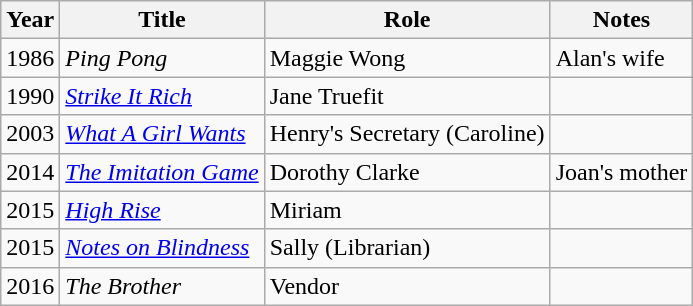<table class="wikitable sortable">
<tr>
<th>Year</th>
<th>Title</th>
<th>Role</th>
<th class="unsortable">Notes</th>
</tr>
<tr>
<td>1986</td>
<td><em>Ping Pong</em></td>
<td>Maggie Wong</td>
<td>Alan's wife</td>
</tr>
<tr>
<td>1990</td>
<td><em><a href='#'>Strike It Rich</a></em></td>
<td>Jane Truefit</td>
<td></td>
</tr>
<tr>
<td>2003</td>
<td><em><a href='#'>What A Girl Wants</a></em></td>
<td>Henry's Secretary (Caroline)</td>
<td></td>
</tr>
<tr>
<td>2014</td>
<td><em><a href='#'>The Imitation Game</a></em></td>
<td>Dorothy Clarke</td>
<td>Joan's mother</td>
</tr>
<tr>
<td>2015</td>
<td><em><a href='#'>High Rise</a></em></td>
<td>Miriam</td>
<td></td>
</tr>
<tr>
<td>2015</td>
<td><em><a href='#'>Notes on Blindness</a></em></td>
<td>Sally (Librarian)</td>
<td></td>
</tr>
<tr>
<td>2016</td>
<td><em>The Brother</em></td>
<td>Vendor</td>
<td></td>
</tr>
</table>
